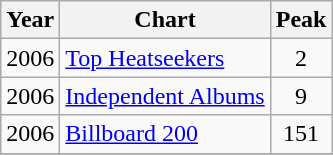<table class="wikitable">
<tr>
<th>Year</th>
<th>Chart</th>
<th>Peak</th>
</tr>
<tr>
<td align="center">2006</td>
<td><a href='#'>Top Heatseekers</a></td>
<td align="center">2</td>
</tr>
<tr>
<td align="center">2006</td>
<td><a href='#'>Independent Albums</a></td>
<td align="center">9</td>
</tr>
<tr>
<td align="center">2006</td>
<td><a href='#'>Billboard 200</a></td>
<td align="center">151</td>
</tr>
<tr>
</tr>
</table>
